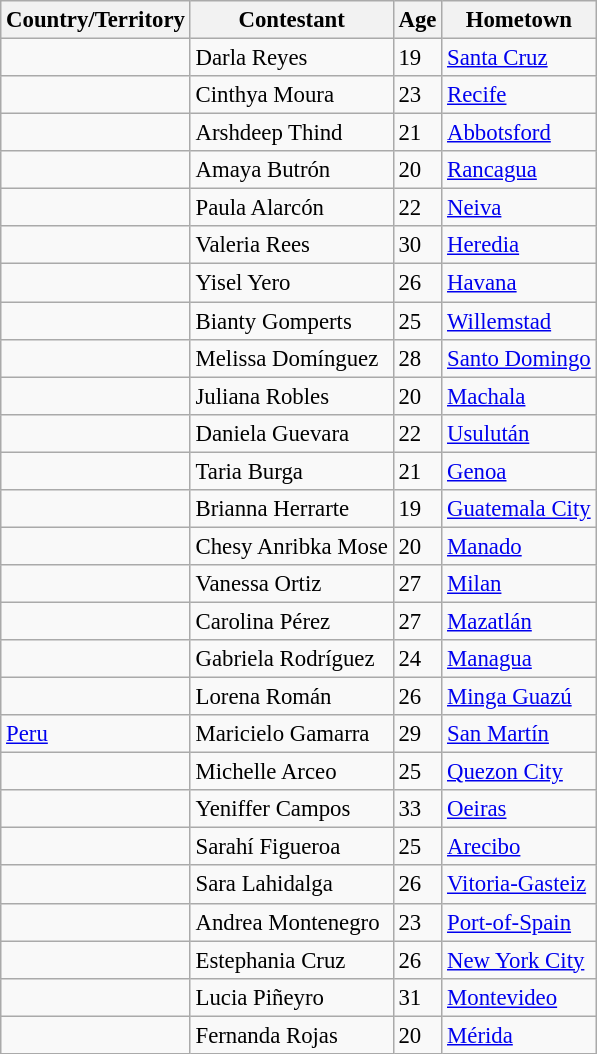<table class="wikitable sortable" style="font-size: 95%;">
<tr>
<th>Country/Territory</th>
<th>Contestant</th>
<th>Age</th>
<th>Hometown</th>
</tr>
<tr>
<td></td>
<td>Darla Reyes</td>
<td>19</td>
<td><a href='#'>Santa Cruz</a></td>
</tr>
<tr>
<td></td>
<td>Cinthya Moura</td>
<td>23</td>
<td><a href='#'>Recife</a></td>
</tr>
<tr>
<td></td>
<td>Arshdeep Thind</td>
<td>21</td>
<td><a href='#'>Abbotsford</a></td>
</tr>
<tr>
<td></td>
<td>Amaya Butrón</td>
<td>20</td>
<td><a href='#'>Rancagua</a></td>
</tr>
<tr>
<td></td>
<td>Paula Alarcón</td>
<td>22</td>
<td><a href='#'>Neiva</a></td>
</tr>
<tr>
<td></td>
<td>Valeria Rees</td>
<td>30</td>
<td><a href='#'>Heredia</a></td>
</tr>
<tr>
<td></td>
<td>Yisel Yero</td>
<td>26</td>
<td><a href='#'>Havana</a></td>
</tr>
<tr>
<td></td>
<td>Bianty Gomperts</td>
<td>25</td>
<td><a href='#'>Willemstad</a></td>
</tr>
<tr>
<td></td>
<td>Melissa Domínguez</td>
<td>28</td>
<td><a href='#'>Santo Domingo</a></td>
</tr>
<tr>
<td></td>
<td>Juliana Robles</td>
<td>20</td>
<td><a href='#'>Machala</a></td>
</tr>
<tr>
<td></td>
<td>Daniela Guevara</td>
<td>22</td>
<td><a href='#'>Usulután</a></td>
</tr>
<tr>
<td></td>
<td>Taria Burga</td>
<td>21</td>
<td><a href='#'>Genoa</a></td>
</tr>
<tr>
<td></td>
<td>Brianna Herrarte</td>
<td>19</td>
<td><a href='#'>Guatemala City</a></td>
</tr>
<tr>
<td></td>
<td>Chesy Anribka Mose</td>
<td>20</td>
<td><a href='#'>Manado</a></td>
</tr>
<tr>
<td></td>
<td>Vanessa Ortiz</td>
<td>27</td>
<td><a href='#'>Milan</a></td>
</tr>
<tr>
<td></td>
<td>Carolina Pérez</td>
<td>27</td>
<td><a href='#'>Mazatlán</a></td>
</tr>
<tr>
<td></td>
<td>Gabriela Rodríguez</td>
<td>24</td>
<td><a href='#'>Managua</a></td>
</tr>
<tr>
<td></td>
<td>Lorena Román</td>
<td>26</td>
<td><a href='#'>Minga Guazú</a></td>
</tr>
<tr>
<td> <a href='#'>Peru</a></td>
<td>Maricielo Gamarra</td>
<td>29</td>
<td><a href='#'>San Martín</a></td>
</tr>
<tr>
<td></td>
<td>Michelle Arceo</td>
<td>25</td>
<td><a href='#'>Quezon City</a></td>
</tr>
<tr>
<td></td>
<td>Yeniffer Campos</td>
<td>33</td>
<td><a href='#'>Oeiras</a></td>
</tr>
<tr>
<td></td>
<td>Sarahí Figueroa</td>
<td>25</td>
<td><a href='#'>Arecibo</a></td>
</tr>
<tr>
<td></td>
<td>Sara Lahidalga</td>
<td>26</td>
<td><a href='#'>Vitoria-Gasteiz</a></td>
</tr>
<tr>
<td></td>
<td>Andrea Montenegro</td>
<td>23</td>
<td><a href='#'>Port-of-Spain</a></td>
</tr>
<tr>
<td></td>
<td>Estephania Cruz</td>
<td>26</td>
<td><a href='#'>New York City</a></td>
</tr>
<tr>
<td></td>
<td>Lucia Piñeyro</td>
<td>31</td>
<td><a href='#'>Montevideo</a></td>
</tr>
<tr>
<td></td>
<td>Fernanda Rojas</td>
<td>20</td>
<td><a href='#'>Mérida</a></td>
</tr>
</table>
